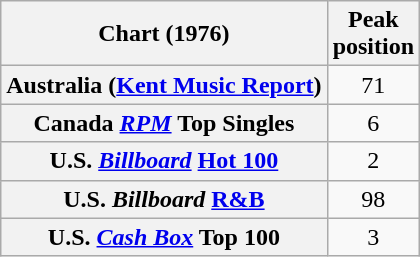<table class="wikitable sortable plainrowheaders">
<tr>
<th>Chart (1976)</th>
<th>Peak<br>position</th>
</tr>
<tr>
<th scope="row">Australia (<a href='#'>Kent Music Report</a>)</th>
<td align="center">71</td>
</tr>
<tr>
<th scope="row">Canada <a href='#'><em>RPM</em></a> Top Singles</th>
<td style="text-align:center;">6</td>
</tr>
<tr>
<th scope="row">U.S. <em><a href='#'>Billboard</a></em> <a href='#'>Hot 100</a></th>
<td style="text-align:center;">2</td>
</tr>
<tr>
<th scope="row">U.S. <em>Billboard</em> <a href='#'>R&B</a></th>
<td style="text-align:center;">98</td>
</tr>
<tr>
<th scope="row">U.S. <em><a href='#'>Cash Box</a></em> Top 100</th>
<td style="text-align:center;">3</td>
</tr>
</table>
